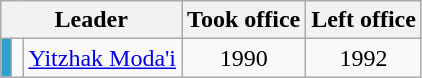<table class="wikitable" style="text-align: center;">
<tr>
<th colspan="3">Leader</th>
<th>Took office</th>
<th>Left office</th>
</tr>
<tr>
<td style="background: #2FA1CE; color: white"></td>
<td></td>
<td><a href='#'>Yitzhak Moda'i</a></td>
<td>1990</td>
<td>1992</td>
</tr>
</table>
